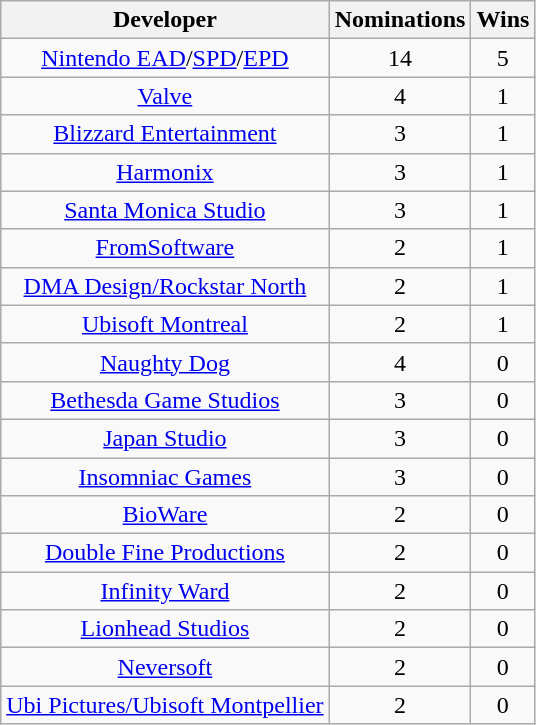<table class="wikitable sortable plainrowheaders" rowspan="2" style="text-align:center;" background: #f6e39c;>
<tr>
<th scope="col">Developer</th>
<th scope="col">Nominations</th>
<th scope="col">Wins</th>
</tr>
<tr>
<td><a href='#'>Nintendo EAD</a>/<a href='#'>SPD</a>/<a href='#'>EPD</a></td>
<td>14</td>
<td>5</td>
</tr>
<tr>
<td><a href='#'>Valve</a></td>
<td>4</td>
<td>1</td>
</tr>
<tr>
<td><a href='#'>Blizzard Entertainment</a></td>
<td>3</td>
<td>1</td>
</tr>
<tr>
<td><a href='#'>Harmonix</a></td>
<td>3</td>
<td>1</td>
</tr>
<tr>
<td><a href='#'>Santa Monica Studio</a></td>
<td>3</td>
<td>1</td>
</tr>
<tr>
<td><a href='#'>FromSoftware</a></td>
<td>2</td>
<td>1</td>
</tr>
<tr>
<td><a href='#'>DMA Design/Rockstar North</a></td>
<td>2</td>
<td>1</td>
</tr>
<tr>
<td><a href='#'>Ubisoft Montreal</a></td>
<td>2</td>
<td>1</td>
</tr>
<tr>
<td><a href='#'>Naughty Dog</a></td>
<td>4</td>
<td>0</td>
</tr>
<tr>
<td><a href='#'>Bethesda Game Studios</a></td>
<td>3</td>
<td>0</td>
</tr>
<tr>
<td><a href='#'>Japan Studio</a></td>
<td>3</td>
<td>0</td>
</tr>
<tr>
<td><a href='#'>Insomniac Games</a></td>
<td>3</td>
<td>0</td>
</tr>
<tr>
<td><a href='#'>BioWare</a></td>
<td>2</td>
<td>0</td>
</tr>
<tr>
<td><a href='#'>Double Fine Productions</a></td>
<td>2</td>
<td>0</td>
</tr>
<tr>
<td><a href='#'>Infinity Ward</a></td>
<td>2</td>
<td>0</td>
</tr>
<tr>
<td><a href='#'>Lionhead Studios</a></td>
<td>2</td>
<td>0</td>
</tr>
<tr>
<td><a href='#'>Neversoft</a></td>
<td>2</td>
<td>0</td>
</tr>
<tr>
<td><a href='#'>Ubi Pictures/Ubisoft Montpellier</a></td>
<td>2</td>
<td>0</td>
</tr>
</table>
